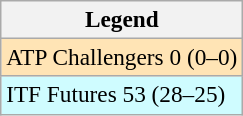<table class=wikitable style=font-size:97%>
<tr>
<th>Legend</th>
</tr>
<tr style="background:moccasin;">
<td>ATP Challengers 0 (0–0)</td>
</tr>
<tr style="background:#cffcff;">
<td>ITF Futures 53 (28–25)</td>
</tr>
</table>
